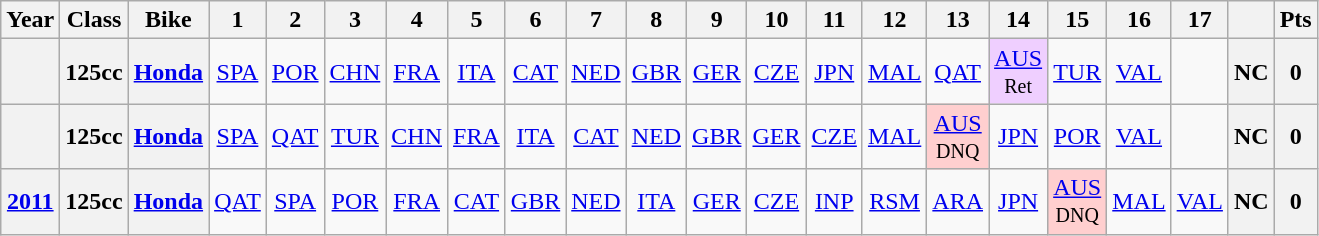<table class="wikitable" style="text-align:center">
<tr>
<th>Year</th>
<th>Class</th>
<th>Bike</th>
<th>1</th>
<th>2</th>
<th>3</th>
<th>4</th>
<th>5</th>
<th>6</th>
<th>7</th>
<th>8</th>
<th>9</th>
<th>10</th>
<th>11</th>
<th>12</th>
<th>13</th>
<th>14</th>
<th>15</th>
<th>16</th>
<th>17</th>
<th></th>
<th>Pts</th>
</tr>
<tr>
<th></th>
<th>125cc</th>
<th><a href='#'>Honda</a></th>
<td><a href='#'>SPA</a></td>
<td><a href='#'>POR</a></td>
<td><a href='#'>CHN</a></td>
<td><a href='#'>FRA</a></td>
<td><a href='#'>ITA</a></td>
<td><a href='#'>CAT</a></td>
<td><a href='#'>NED</a></td>
<td><a href='#'>GBR</a></td>
<td><a href='#'>GER</a></td>
<td><a href='#'>CZE</a></td>
<td><a href='#'>JPN</a></td>
<td><a href='#'>MAL</a></td>
<td><a href='#'>QAT</a></td>
<td style="background:#efcfff;"><a href='#'>AUS</a><br><small>Ret</small></td>
<td><a href='#'>TUR</a></td>
<td><a href='#'>VAL</a></td>
<td></td>
<th>NC</th>
<th>0</th>
</tr>
<tr>
<th></th>
<th>125cc</th>
<th><a href='#'>Honda</a></th>
<td><a href='#'>SPA</a></td>
<td><a href='#'>QAT</a></td>
<td><a href='#'>TUR</a></td>
<td><a href='#'>CHN</a></td>
<td><a href='#'>FRA</a></td>
<td><a href='#'>ITA</a></td>
<td><a href='#'>CAT</a></td>
<td><a href='#'>NED</a></td>
<td><a href='#'>GBR</a></td>
<td><a href='#'>GER</a></td>
<td><a href='#'>CZE</a></td>
<td><a href='#'>MAL</a></td>
<td style="background:#ffcfcf;"><a href='#'>AUS</a><br><small>DNQ</small></td>
<td><a href='#'>JPN</a></td>
<td><a href='#'>POR</a></td>
<td><a href='#'>VAL</a></td>
<td></td>
<th>NC</th>
<th>0</th>
</tr>
<tr>
<th><a href='#'>2011</a></th>
<th>125cc</th>
<th><a href='#'>Honda</a></th>
<td><a href='#'>QAT</a></td>
<td><a href='#'>SPA</a></td>
<td><a href='#'>POR</a></td>
<td><a href='#'>FRA</a></td>
<td><a href='#'>CAT</a></td>
<td><a href='#'>GBR</a></td>
<td><a href='#'>NED</a></td>
<td><a href='#'>ITA</a></td>
<td><a href='#'>GER</a></td>
<td><a href='#'>CZE</a></td>
<td><a href='#'>INP</a></td>
<td><a href='#'>RSM</a></td>
<td><a href='#'>ARA</a></td>
<td><a href='#'>JPN</a></td>
<td style="background:#ffcfcf;"><a href='#'>AUS</a><br><small>DNQ</small></td>
<td><a href='#'>MAL</a></td>
<td><a href='#'>VAL</a></td>
<th>NC</th>
<th>0</th>
</tr>
</table>
